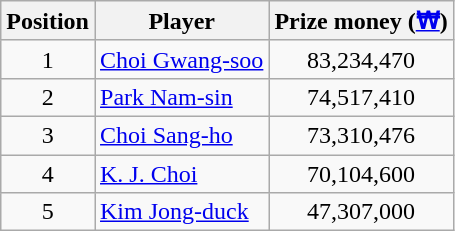<table class="wikitable">
<tr>
<th>Position</th>
<th>Player</th>
<th>Prize money (<a href='#'>₩</a>)</th>
</tr>
<tr>
<td align=center>1</td>
<td> <a href='#'>Choi Gwang-soo</a></td>
<td align=center>83,234,470</td>
</tr>
<tr>
<td align=center>2</td>
<td> <a href='#'>Park Nam-sin</a></td>
<td align=center>74,517,410</td>
</tr>
<tr>
<td align=center>3</td>
<td> <a href='#'>Choi Sang-ho</a></td>
<td align=center>73,310,476</td>
</tr>
<tr>
<td align=center>4</td>
<td> <a href='#'>K. J. Choi</a></td>
<td align=center>70,104,600</td>
</tr>
<tr>
<td align=center>5</td>
<td> <a href='#'>Kim Jong-duck</a></td>
<td align=center>47,307,000</td>
</tr>
</table>
